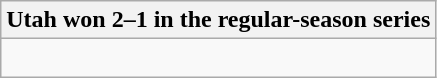<table class="wikitable collapsible collapsed">
<tr>
<th>Utah won 2–1 in the regular-season series</th>
</tr>
<tr>
<td><br>

</td>
</tr>
</table>
